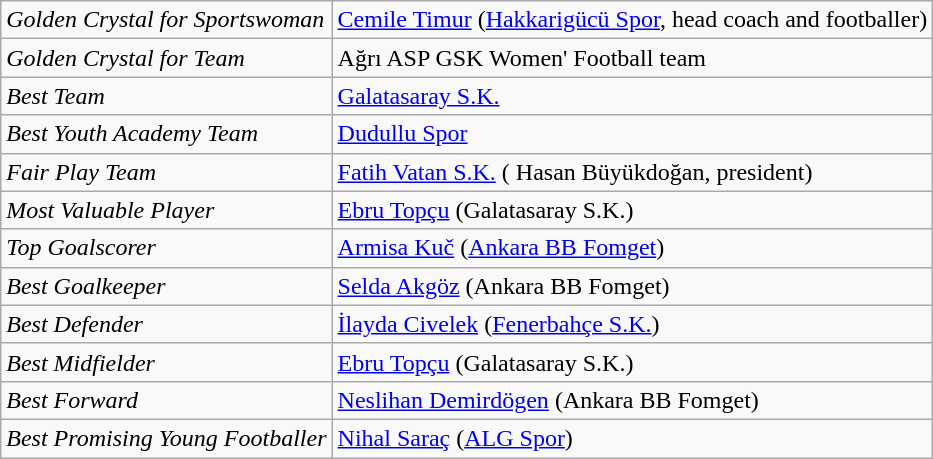<table class=wikitable>
<tr>
<td><em>Golden Crystal for Sportswoman</em></td>
<td><a href='#'>Cemile Timur</a>   (<a href='#'>Hakkarigücü Spor</a>, head coach and footballer)</td>
</tr>
<tr>
<td><em>Golden Crystal for Team</em></td>
<td>Ağrı ASP GSK Women' Football team</td>
</tr>
<tr>
<td><em>Best Team</em></td>
<td><a href='#'>Galatasaray S.K.</a></td>
</tr>
<tr ,>
<td><em>Best Youth Academy Team</em></td>
<td><a href='#'>Dudullu Spor</a></td>
</tr>
<tr>
<td><em>Fair Play Team</em></td>
<td><a href='#'>Fatih Vatan S.K.</a> ( Hasan Büyükdoğan, president)</td>
</tr>
<tr>
<td><em>Most Valuable Player</em></td>
<td><a href='#'>Ebru Topçu</a> (Galatasaray S.K.)</td>
</tr>
<tr>
<td><em>Top Goalscorer</em></td>
<td><a href='#'>Armisa Kuč</a> (<a href='#'>Ankara BB Fomget</a>)</td>
</tr>
<tr>
<td><em>Best Goalkeeper</em></td>
<td><a href='#'>Selda Akgöz</a> (Ankara BB Fomget)</td>
</tr>
<tr>
<td><em>Best Defender</em></td>
<td><a href='#'>İlayda Civelek</a> (<a href='#'>Fenerbahçe S.K.</a>)</td>
</tr>
<tr>
<td><em>Best Midfielder</em></td>
<td><a href='#'>Ebru Topçu</a> (Galatasaray S.K.)</td>
</tr>
<tr>
<td><em>Best Forward</em></td>
<td><a href='#'>Neslihan Demirdögen</a> (Ankara BB Fomget)</td>
</tr>
<tr>
<td><em>Best Promising Young Footballer</em></td>
<td><a href='#'>Nihal Saraç</a> (<a href='#'>ALG Spor</a>)</td>
</tr>
</table>
